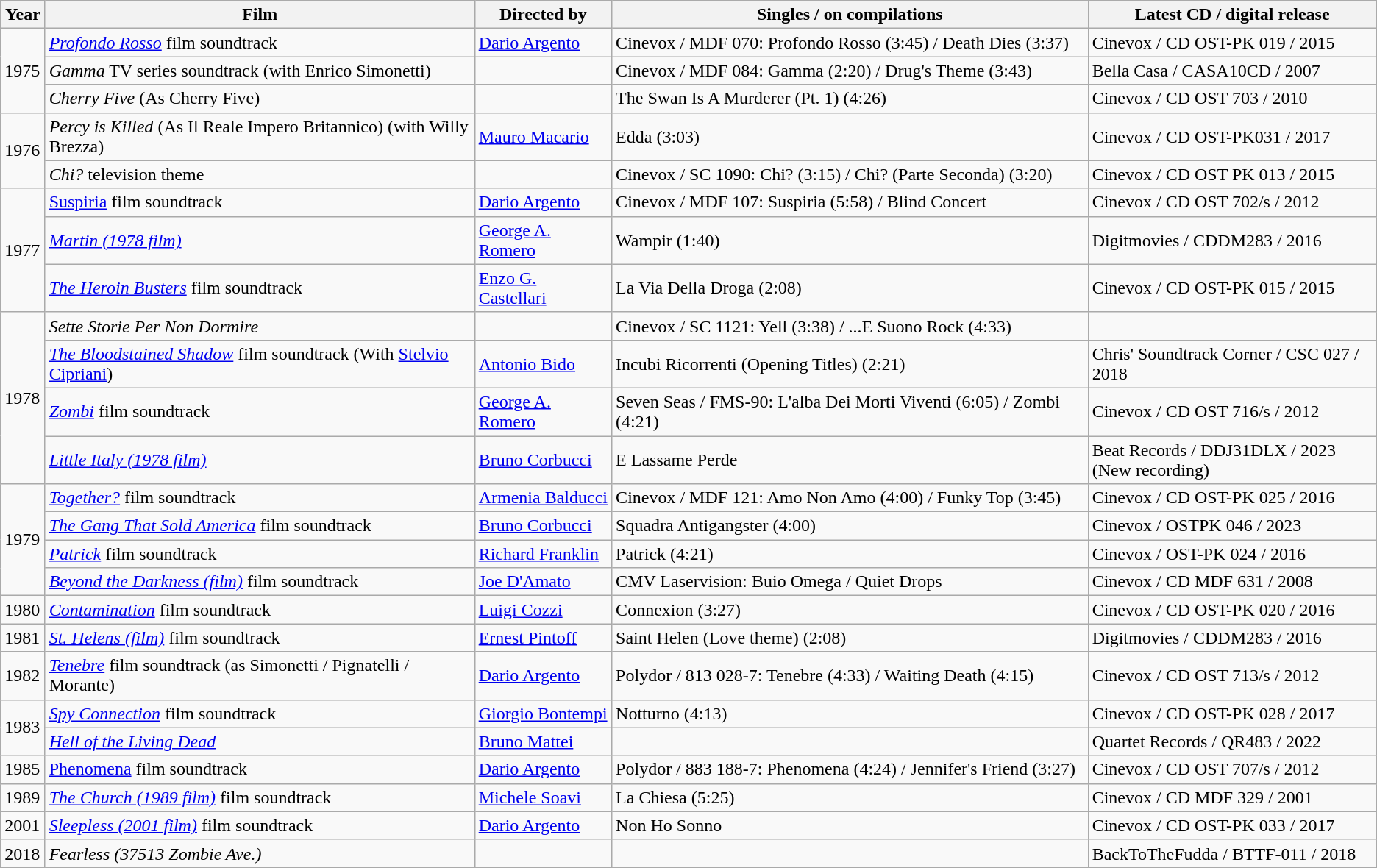<table class="wikitable">
<tr>
<th style="width: 33px;">Year</th>
<th style="width: 425px;">Film</th>
<th style="width: 125px;">Directed by</th>
<th style="width: 475px;">Singles / on compilations</th>
<th style="width: 275px;">Latest CD / digital release</th>
</tr>
<tr>
<td rowspan="3">1975</td>
<td><em><a href='#'>Profondo Rosso</a></em> film soundtrack</td>
<td><a href='#'>Dario Argento</a></td>
<td>Cinevox / MDF 070: Profondo Rosso (3:45) / Death Dies (3:37)</td>
<td>Cinevox / CD OST-PK 019 / 2015</td>
</tr>
<tr>
<td><em>Gamma</em> TV series soundtrack (with Enrico Simonetti)</td>
<td></td>
<td>Cinevox / MDF 084: Gamma (2:20) / Drug's Theme (3:43)</td>
<td>Bella Casa / CASA10CD / 2007</td>
</tr>
<tr>
<td><em>Cherry Five</em> (As Cherry Five)</td>
<td></td>
<td>The Swan Is A Murderer (Pt. 1) (4:26)</td>
<td>Cinevox / CD OST 703 / 2010</td>
</tr>
<tr>
<td rowspan="2">1976</td>
<td><em>Percy is Killed</em> (As Il Reale Impero Britannico) (with Willy Brezza)</td>
<td><a href='#'>Mauro Macario</a></td>
<td>Edda (3:03)</td>
<td>Cinevox / CD OST-PK031 / 2017</td>
</tr>
<tr>
<td><em>Chi?</em> television theme</td>
<td></td>
<td>Cinevox / SC 1090: Chi? (3:15) / Chi? (Parte Seconda) (3:20)</td>
<td>Cinevox / CD OST PK 013 / 2015</td>
</tr>
<tr>
<td rowspan="3">1977</td>
<td><a href='#'>Suspiria</a> film soundtrack</td>
<td><a href='#'>Dario Argento</a></td>
<td>Cinevox / MDF 107: Suspiria (5:58) / Blind Concert</td>
<td>Cinevox / CD OST 702/s / 2012</td>
</tr>
<tr>
<td><em><a href='#'>Martin (1978 film)</a></em></td>
<td><a href='#'>George A. Romero</a></td>
<td>Wampir (1:40)</td>
<td>Digitmovies / CDDM283 / 2016</td>
</tr>
<tr>
<td><em><a href='#'>The Heroin Busters</a></em> film soundtrack</td>
<td><a href='#'>Enzo G. Castellari</a></td>
<td>La Via Della Droga (2:08)</td>
<td>Cinevox / CD OST-PK 015 / 2015</td>
</tr>
<tr>
<td rowspan="4">1978</td>
<td><em>Sette Storie Per Non Dormire</em></td>
<td></td>
<td>Cinevox / SC 1121: Yell (3:38) / ...E Suono Rock (4:33)</td>
<td></td>
</tr>
<tr>
<td><em><a href='#'>The Bloodstained Shadow</a></em> film soundtrack (With <a href='#'>Stelvio Cipriani</a>)</td>
<td><a href='#'>Antonio Bido</a></td>
<td>Incubi Ricorrenti (Opening Titles) (2:21)</td>
<td>Chris' Soundtrack Corner / CSC 027 / 2018</td>
</tr>
<tr>
<td><em><a href='#'>Zombi</a></em> film soundtrack</td>
<td><a href='#'>George A. Romero</a></td>
<td>Seven Seas / FMS-90: L'alba Dei Morti Viventi (6:05) / Zombi (4:21)</td>
<td>Cinevox / CD OST 716/s / 2012</td>
</tr>
<tr>
<td><em><a href='#'>Little Italy (1978 film)</a></em></td>
<td><a href='#'>Bruno Corbucci</a></td>
<td>E Lassame Perde</td>
<td>Beat Records / DDJ31DLX / 2023 (New recording)</td>
</tr>
<tr>
<td rowspan="4">1979</td>
<td><em><a href='#'>Together?</a></em> film soundtrack</td>
<td><a href='#'>Armenia Balducci</a></td>
<td>Cinevox / MDF 121: Amo Non Amo (4:00) / Funky Top (3:45)</td>
<td>Cinevox / CD OST-PK 025 / 2016</td>
</tr>
<tr>
<td><em><a href='#'>The Gang That Sold America</a></em> film soundtrack</td>
<td><a href='#'>Bruno Corbucci</a></td>
<td>Squadra Antigangster (4:00)</td>
<td>Cinevox / OSTPK 046 / 2023</td>
</tr>
<tr>
<td><a href='#'><em>Patrick</em></a> film soundtrack</td>
<td><a href='#'>Richard Franklin</a></td>
<td>Patrick (4:21)</td>
<td>Cinevox / OST-PK 024 / 2016</td>
</tr>
<tr>
<td><em><a href='#'>Beyond the Darkness (film)</a></em> film soundtrack</td>
<td><a href='#'>Joe D'Amato</a></td>
<td>CMV Laservision: Buio Omega / Quiet Drops</td>
<td>Cinevox / CD MDF 631 / 2008</td>
</tr>
<tr>
<td rowspan="1">1980</td>
<td><a href='#'><em>Contamination</em></a> film soundtrack</td>
<td><a href='#'>Luigi Cozzi</a></td>
<td>Connexion (3:27)</td>
<td>Cinevox / CD OST-PK 020 / 2016</td>
</tr>
<tr>
<td rowspan="1">1981</td>
<td><em><a href='#'>St. Helens (film)</a></em> film soundtrack</td>
<td><a href='#'>Ernest Pintoff</a></td>
<td>Saint Helen (Love theme) (2:08)</td>
<td>Digitmovies / CDDM283 / 2016</td>
</tr>
<tr>
<td rowspan="1">1982</td>
<td><em><a href='#'>Tenebre</a></em> film soundtrack (as Simonetti / Pignatelli / Morante)</td>
<td><a href='#'>Dario Argento</a></td>
<td>Polydor / 813 028-7: Tenebre (4:33) / Waiting Death (4:15)</td>
<td>Cinevox / CD OST 713/s / 2012</td>
</tr>
<tr>
<td rowspan="2">1983</td>
<td><em><a href='#'>Spy Connection</a></em> film soundtrack</td>
<td><a href='#'>Giorgio Bontempi</a></td>
<td>Notturno (4:13)</td>
<td>Cinevox / CD OST-PK 028 / 2017</td>
</tr>
<tr>
<td><em><a href='#'>Hell of the Living Dead</a></em></td>
<td><a href='#'>Bruno Mattei</a></td>
<td></td>
<td>Quartet Records / QR483 / 2022</td>
</tr>
<tr>
<td rowspan="1">1985</td>
<td><a href='#'>Phenomena</a> film soundtrack</td>
<td><a href='#'>Dario Argento</a></td>
<td>Polydor / 883 188-7: Phenomena (4:24) / Jennifer's Friend (3:27)</td>
<td>Cinevox / CD OST 707/s / 2012</td>
</tr>
<tr>
<td rowspan="1">1989</td>
<td><em><a href='#'>The Church (1989 film)</a></em> film soundtrack</td>
<td><a href='#'>Michele Soavi</a></td>
<td>La Chiesa (5:25)</td>
<td>Cinevox / CD MDF 329 / 2001</td>
</tr>
<tr>
<td rowspan="1">2001</td>
<td><em><a href='#'>Sleepless (2001 film)</a></em> film soundtrack</td>
<td><a href='#'>Dario Argento</a></td>
<td>Non Ho Sonno</td>
<td>Cinevox / CD OST-PK 033 / 2017</td>
</tr>
<tr>
<td rowspan="1">2018</td>
<td><em>Fearless (37513 Zombie Ave.)</em></td>
<td></td>
<td></td>
<td>BackToTheFudda / BTTF-011 / 2018</td>
</tr>
<tr>
</tr>
</table>
